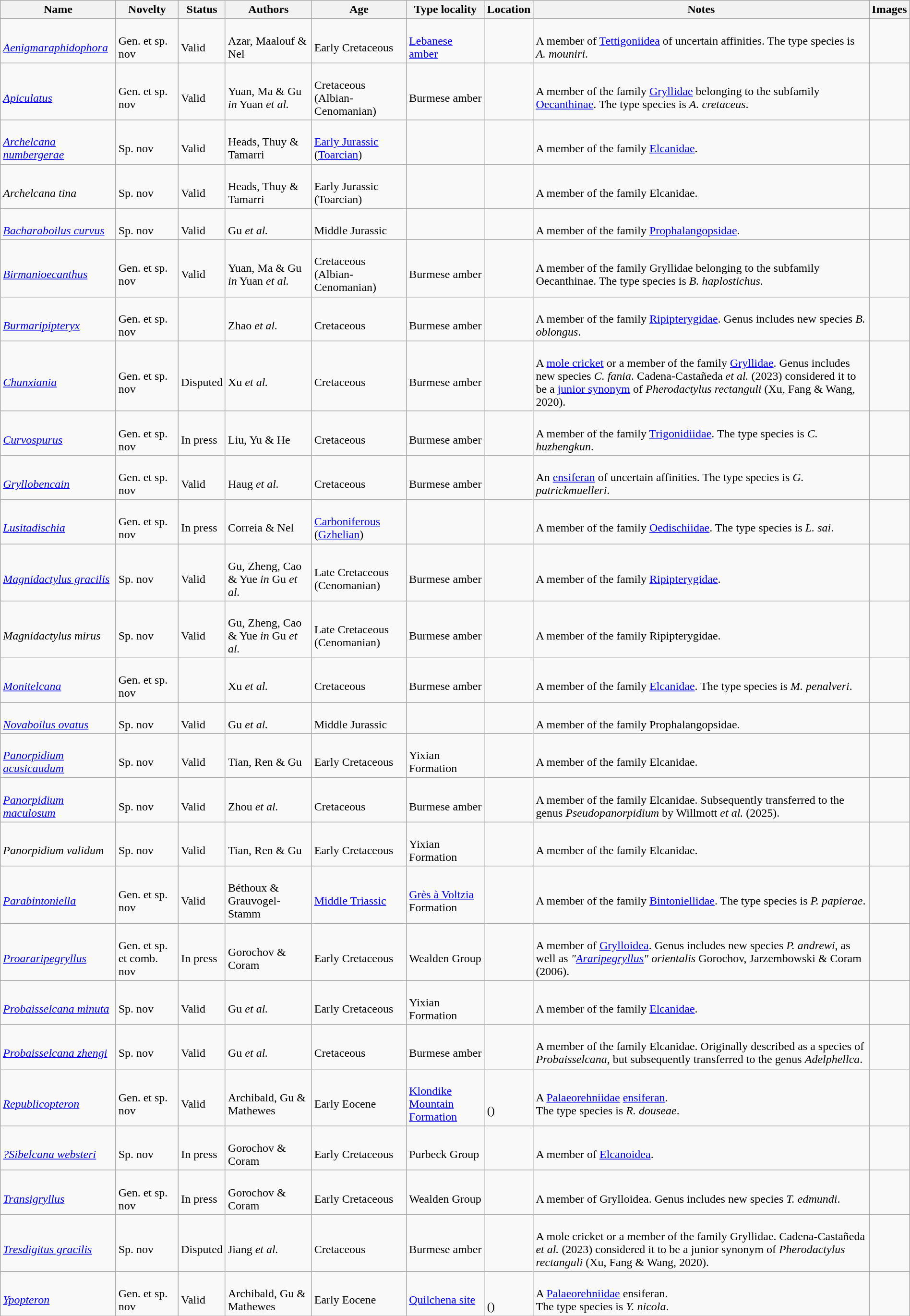<table class="wikitable sortable" align="center" width="100%">
<tr>
<th>Name</th>
<th>Novelty</th>
<th>Status</th>
<th>Authors</th>
<th>Age</th>
<th>Type locality</th>
<th>Location</th>
<th>Notes</th>
<th>Images</th>
</tr>
<tr>
<td><br><em><a href='#'>Aenigmaraphidophora</a></em></td>
<td><br>Gen. et sp. nov</td>
<td><br>Valid</td>
<td><br>Azar, Maalouf & Nel</td>
<td><br>Early Cretaceous</td>
<td><br><a href='#'>Lebanese amber</a></td>
<td><br></td>
<td><br>A member of <a href='#'>Tettigoniidea</a> of uncertain affinities. The type species is <em>A. mouniri</em>.</td>
<td></td>
</tr>
<tr>
<td><br><em><a href='#'>Apiculatus</a></em></td>
<td><br>Gen. et sp. nov</td>
<td><br>Valid</td>
<td><br>Yuan, Ma & Gu <em>in</em> Yuan <em>et al.</em></td>
<td><br>Cretaceous (Albian-Cenomanian)</td>
<td><br>Burmese amber</td>
<td><br></td>
<td><br>A member of the family <a href='#'>Gryllidae</a> belonging to the subfamily <a href='#'>Oecanthinae</a>. The type species is <em>A. cretaceus</em>.</td>
<td></td>
</tr>
<tr>
<td><br><em><a href='#'>Archelcana numbergerae</a></em></td>
<td><br>Sp. nov</td>
<td><br>Valid</td>
<td><br>Heads, Thuy & Tamarri</td>
<td><br><a href='#'>Early Jurassic</a> (<a href='#'>Toarcian</a>)</td>
<td></td>
<td><br></td>
<td><br>A member of the family <a href='#'>Elcanidae</a>.</td>
<td></td>
</tr>
<tr>
<td><br><em>Archelcana tina</em></td>
<td><br>Sp. nov</td>
<td><br>Valid</td>
<td><br>Heads, Thuy & Tamarri</td>
<td><br>Early Jurassic (Toarcian)</td>
<td></td>
<td><br></td>
<td><br>A member of the family Elcanidae.</td>
<td></td>
</tr>
<tr>
<td><br><em><a href='#'>Bacharaboilus curvus</a></em></td>
<td><br>Sp. nov</td>
<td><br>Valid</td>
<td><br>Gu <em>et al.</em></td>
<td><br>Middle Jurassic</td>
<td></td>
<td><br></td>
<td><br>A member of the family <a href='#'>Prophalangopsidae</a>.</td>
<td></td>
</tr>
<tr>
<td><br><em><a href='#'>Birmanioecanthus</a></em></td>
<td><br>Gen. et sp. nov</td>
<td><br>Valid</td>
<td><br>Yuan, Ma & Gu <em>in</em> Yuan <em>et al.</em></td>
<td><br>Cretaceous (Albian-Cenomanian)</td>
<td><br>Burmese amber</td>
<td><br></td>
<td><br>A member of the family Gryllidae belonging to the subfamily Oecanthinae. The type species is <em>B. haplostichus</em>.</td>
<td></td>
</tr>
<tr>
<td><br><em><a href='#'>Burmaripipteryx</a></em></td>
<td><br>Gen. et sp. nov</td>
<td></td>
<td><br>Zhao <em>et al.</em></td>
<td><br>Cretaceous</td>
<td><br>Burmese amber</td>
<td><br></td>
<td><br>A member of the family <a href='#'>Ripipterygidae</a>. Genus includes new species <em>B. oblongus</em>.</td>
<td></td>
</tr>
<tr>
<td><br><em><a href='#'>Chunxiania</a></em></td>
<td><br>Gen. et sp. nov</td>
<td><br>Disputed</td>
<td><br>Xu <em>et al.</em></td>
<td><br>Cretaceous</td>
<td><br>Burmese amber</td>
<td><br></td>
<td><br>A <a href='#'>mole cricket</a> or a member of the family <a href='#'>Gryllidae</a>. Genus includes new species <em>C. fania</em>. Cadena-Castañeda <em>et al.</em> (2023) considered it to be a <a href='#'>junior synonym</a> of <em>Pherodactylus rectanguli</em> (Xu, Fang & Wang, 2020).</td>
<td></td>
</tr>
<tr>
<td><br><em><a href='#'>Curvospurus</a></em></td>
<td><br>Gen. et sp. nov</td>
<td><br>In press</td>
<td><br>Liu, Yu & He</td>
<td><br>Cretaceous</td>
<td><br>Burmese amber</td>
<td><br></td>
<td><br>A member of the family <a href='#'>Trigonidiidae</a>. The type species is <em>C. huzhengkun</em>.</td>
<td></td>
</tr>
<tr>
<td><br><em><a href='#'>Gryllobencain</a></em></td>
<td><br>Gen. et sp. nov</td>
<td><br>Valid</td>
<td><br>Haug <em>et al.</em></td>
<td><br>Cretaceous</td>
<td><br>Burmese amber</td>
<td><br></td>
<td><br>An <a href='#'>ensiferan</a> of uncertain affinities. The type species is <em>G. patrickmuelleri</em>.</td>
<td></td>
</tr>
<tr>
<td><br><em><a href='#'>Lusitadischia</a></em></td>
<td><br>Gen. et sp. nov</td>
<td><br>In press</td>
<td><br>Correia & Nel</td>
<td><br><a href='#'>Carboniferous</a> (<a href='#'>Gzhelian</a>)</td>
<td></td>
<td><br></td>
<td><br>A member of the family <a href='#'>Oedischiidae</a>. The type species is <em>L. sai</em>.</td>
<td></td>
</tr>
<tr>
<td><br><em><a href='#'>Magnidactylus gracilis</a></em></td>
<td><br>Sp. nov</td>
<td><br>Valid</td>
<td><br>Gu, Zheng, Cao & Yue <em>in</em> Gu <em>et al.</em></td>
<td><br>Late Cretaceous (Cenomanian)</td>
<td><br>Burmese amber</td>
<td><br></td>
<td><br>A member of the family <a href='#'>Ripipterygidae</a>.</td>
<td></td>
</tr>
<tr>
<td><br><em>Magnidactylus mirus</em></td>
<td><br>Sp. nov</td>
<td><br>Valid</td>
<td><br>Gu, Zheng, Cao & Yue <em>in</em> Gu <em>et al.</em></td>
<td><br>Late Cretaceous (Cenomanian)</td>
<td><br>Burmese amber</td>
<td><br></td>
<td><br>A member of the family Ripipterygidae.</td>
<td></td>
</tr>
<tr>
<td><br><em><a href='#'>Monitelcana</a></em></td>
<td><br>Gen. et sp. nov</td>
<td></td>
<td><br>Xu <em>et al.</em></td>
<td><br>Cretaceous</td>
<td><br>Burmese amber</td>
<td><br></td>
<td><br>A member of the family <a href='#'>Elcanidae</a>. The type species is <em>M. penalveri</em>.</td>
<td></td>
</tr>
<tr>
<td><br><em><a href='#'>Novaboilus ovatus</a></em></td>
<td><br>Sp. nov</td>
<td><br>Valid</td>
<td><br>Gu <em>et al.</em></td>
<td><br>Middle Jurassic</td>
<td></td>
<td><br></td>
<td><br>A member of the family Prophalangopsidae.</td>
<td></td>
</tr>
<tr>
<td><br><em><a href='#'>Panorpidium acusicaudum</a></em></td>
<td><br>Sp. nov</td>
<td><br>Valid</td>
<td><br>Tian, Ren & Gu</td>
<td><br>Early Cretaceous</td>
<td><br>Yixian Formation</td>
<td><br></td>
<td><br>A member of the family Elcanidae.</td>
<td></td>
</tr>
<tr>
<td><br><em><a href='#'>Panorpidium maculosum</a></em></td>
<td><br>Sp. nov</td>
<td><br>Valid</td>
<td><br>Zhou <em>et al.</em></td>
<td><br>Cretaceous</td>
<td><br>Burmese amber</td>
<td><br></td>
<td><br>A member of the family Elcanidae. Subsequently transferred to the genus <em>Pseudopanorpidium</em> by Willmott <em>et al.</em> (2025).</td>
<td></td>
</tr>
<tr>
<td><br><em>Panorpidium validum</em></td>
<td><br>Sp. nov</td>
<td><br>Valid</td>
<td><br>Tian, Ren & Gu</td>
<td><br>Early Cretaceous</td>
<td><br>Yixian Formation</td>
<td><br></td>
<td><br>A member of the family Elcanidae.</td>
<td></td>
</tr>
<tr>
<td><br><em><a href='#'>Parabintoniella</a></em></td>
<td><br>Gen. et sp. nov</td>
<td><br>Valid</td>
<td><br>Béthoux & Grauvogel-Stamm</td>
<td><br><a href='#'>Middle Triassic</a></td>
<td><br><a href='#'>Grès à Voltzia</a> Formation</td>
<td><br></td>
<td><br>A member of the family <a href='#'>Bintoniellidae</a>. The type species is <em>P. papierae</em>.</td>
<td></td>
</tr>
<tr>
<td><br><em><a href='#'>Proararipegryllus</a></em></td>
<td><br>Gen. et sp. et comb. nov</td>
<td><br>In press</td>
<td><br>Gorochov & Coram</td>
<td><br>Early Cretaceous</td>
<td><br>Wealden Group</td>
<td><br></td>
<td><br>A member of <a href='#'>Grylloidea</a>. Genus includes new species <em>P. andrewi</em>, as well as <em>"<a href='#'>Araripegryllus</a>" orientalis</em> Gorochov, Jarzembowski & Coram (2006).</td>
<td></td>
</tr>
<tr>
<td><br><em><a href='#'>Probaisselcana minuta</a></em></td>
<td><br>Sp. nov</td>
<td><br>Valid</td>
<td><br>Gu <em>et al.</em></td>
<td><br>Early Cretaceous</td>
<td><br>Yixian Formation</td>
<td><br></td>
<td><br>A member of the family <a href='#'>Elcanidae</a>.</td>
<td></td>
</tr>
<tr>
<td><br><em><a href='#'>Probaisselcana zhengi</a></em></td>
<td><br>Sp. nov</td>
<td><br>Valid</td>
<td><br>Gu <em>et al.</em></td>
<td><br>Cretaceous</td>
<td><br>Burmese amber</td>
<td><br></td>
<td><br>A member of the family Elcanidae. Originally described as a species of <em>Probaisselcana</em>, but subsequently transferred to the genus <em> Adelphellca</em>.</td>
<td></td>
</tr>
<tr>
<td><br><em><a href='#'>Republicopteron</a></em></td>
<td><br>Gen. et sp. nov</td>
<td><br>Valid</td>
<td><br>Archibald, Gu & Mathewes</td>
<td><br>Early Eocene</td>
<td><br><a href='#'>Klondike Mountain Formation</a></td>
<td><br><br>()</td>
<td><br>A <a href='#'>Palaeorehniidae</a> <a href='#'>ensiferan</a>.<br> The type species is <em>R. douseae</em>.</td>
<td></td>
</tr>
<tr>
<td><br><em><a href='#'>?Sibelcana websteri</a></em></td>
<td><br>Sp. nov</td>
<td><br>In press</td>
<td><br>Gorochov & Coram</td>
<td><br>Early Cretaceous</td>
<td><br>Purbeck Group</td>
<td><br></td>
<td><br>A member of <a href='#'>Elcanoidea</a>.</td>
<td></td>
</tr>
<tr>
<td><br><em><a href='#'>Transigryllus</a></em></td>
<td><br>Gen. et sp. nov</td>
<td><br>In press</td>
<td><br>Gorochov & Coram</td>
<td><br>Early Cretaceous</td>
<td><br>Wealden Group</td>
<td><br></td>
<td><br>A member of Grylloidea. Genus includes new species <em>T. edmundi</em>.</td>
<td></td>
</tr>
<tr>
<td><br><em><a href='#'>Tresdigitus gracilis</a></em></td>
<td><br>Sp. nov</td>
<td><br>Disputed</td>
<td><br>Jiang <em>et al.</em></td>
<td><br>Cretaceous</td>
<td><br>Burmese amber</td>
<td><br></td>
<td><br>A mole cricket or a member of the family Gryllidae. Cadena-Castañeda <em>et al.</em> (2023) considered it to be a junior synonym of <em>Pherodactylus rectanguli</em> (Xu, Fang & Wang, 2020).</td>
<td></td>
</tr>
<tr>
<td><br><em><a href='#'>Ypopteron</a></em></td>
<td><br>Gen. et sp. nov</td>
<td><br>Valid</td>
<td><br>Archibald, Gu & Mathewes</td>
<td><br>Early Eocene</td>
<td><br><a href='#'>Quilchena site</a></td>
<td><br><br>()</td>
<td><br>A <a href='#'>Palaeorehniidae</a> ensiferan.<br> The type species is <em>Y. nicola</em>.</td>
<td></td>
</tr>
<tr>
</tr>
</table>
